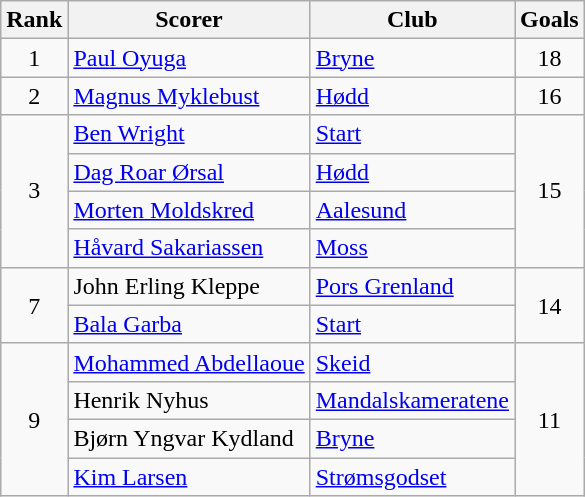<table class="wikitable">
<tr>
<th>Rank</th>
<th>Scorer</th>
<th>Club</th>
<th>Goals</th>
</tr>
<tr>
<td align=center>1</td>
<td> <a href='#'>Paul Oyuga</a></td>
<td><a href='#'>Bryne</a></td>
<td align=center>18</td>
</tr>
<tr>
<td align=center>2</td>
<td> <a href='#'>Magnus Myklebust</a></td>
<td><a href='#'>Hødd</a></td>
<td align=center>16</td>
</tr>
<tr>
<td rowspan=4 align=center>3</td>
<td> <a href='#'>Ben Wright</a></td>
<td><a href='#'>Start</a></td>
<td rowspan=4 align=center>15</td>
</tr>
<tr>
<td> <a href='#'>Dag Roar Ørsal</a></td>
<td><a href='#'>Hødd</a></td>
</tr>
<tr>
<td> <a href='#'>Morten Moldskred</a></td>
<td><a href='#'>Aalesund</a></td>
</tr>
<tr>
<td> <a href='#'>Håvard Sakariassen</a></td>
<td><a href='#'>Moss</a></td>
</tr>
<tr>
<td rowspan=2 align=center>7</td>
<td> John Erling Kleppe</td>
<td><a href='#'>Pors Grenland</a></td>
<td rowspan=2 align=center>14</td>
</tr>
<tr>
<td> <a href='#'>Bala Garba</a></td>
<td><a href='#'>Start</a></td>
</tr>
<tr>
<td rowspan=4 align=center>9</td>
<td> <a href='#'>Mohammed Abdellaoue</a></td>
<td><a href='#'>Skeid</a></td>
<td rowspan=4 align=center>11</td>
</tr>
<tr>
<td> Henrik Nyhus</td>
<td><a href='#'>Mandalskameratene</a></td>
</tr>
<tr>
<td> Bjørn Yngvar Kydland</td>
<td><a href='#'>Bryne</a></td>
</tr>
<tr>
<td> <a href='#'>Kim Larsen</a></td>
<td><a href='#'>Strømsgodset</a></td>
</tr>
</table>
